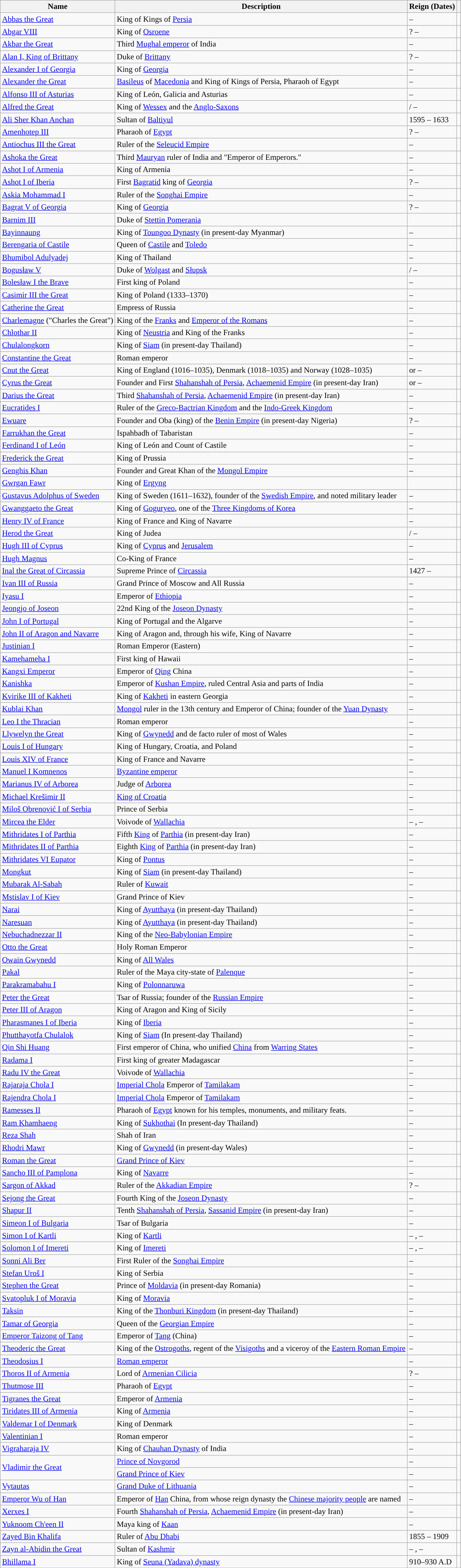<table class="wikitable sortable">
<tr>
<th>Name</th>
<th>Description</th>
<th>Reign (Dates)</th>
<th class="unsortable"></th>
</tr>
<tr>
<td><a href='#'>Abbas the Great</a></td>
<td>King of Kings of <a href='#'>Persia</a></td>
<td> – </td>
<td></td>
</tr>
<tr>
<td><a href='#'>Abgar VIII</a></td>
<td>King of <a href='#'>Osroene</a></td>
<td>? – </td>
<td></td>
</tr>
<tr>
<td><a href='#'>Akbar the Great</a></td>
<td>Third <a href='#'>Mughal emperor</a> of India</td>
<td> – </td>
<td></td>
</tr>
<tr>
<td><a href='#'>Alan I, King of Brittany</a></td>
<td>Duke of <a href='#'>Brittany</a></td>
<td>? – </td>
<td></td>
</tr>
<tr>
<td><a href='#'>Alexander I of Georgia</a></td>
<td>King of <a href='#'>Georgia</a></td>
<td> – </td>
<td></td>
</tr>
<tr>
<td><a href='#'>Alexander the Great</a></td>
<td><a href='#'>Basileus</a> of <a href='#'>Macedonia</a> and King of Kings of Persia, Pharaoh of Egypt</td>
<td> – </td>
<td></td>
</tr>
<tr>
<td><a href='#'>Alfonso III of Asturias</a></td>
<td>King of León, Galicia and Asturias</td>
<td> – </td>
<td></td>
</tr>
<tr>
<td><a href='#'>Alfred the Great</a></td>
<td>King of <a href='#'>Wessex</a> and the <a href='#'>Anglo-Saxons</a></td>
<td>/ – </td>
<td></td>
</tr>
<tr>
<td><a href='#'>Ali Sher Khan Anchan</a></td>
<td>Sultan of <a href='#'>Baltiyul</a></td>
<td>1595 – 1633</td>
<td></td>
</tr>
<tr>
<td><a href='#'>Amenhotep III</a></td>
<td>Pharaoh of <a href='#'>Egypt</a></td>
<td>? – </td>
<td></td>
</tr>
<tr>
<td><a href='#'>Antiochus III the Great</a></td>
<td>Ruler of the <a href='#'>Seleucid Empire</a></td>
<td> – </td>
<td></td>
</tr>
<tr>
<td><a href='#'>Ashoka the Great</a></td>
<td>Third <a href='#'>Mauryan</a> ruler of India and "Emperor of Emperors."</td>
<td> – </td>
<td></td>
</tr>
<tr>
<td><a href='#'>Ashot I of Armenia</a></td>
<td>King of Armenia</td>
<td> – </td>
<td></td>
</tr>
<tr>
<td><a href='#'>Ashot I of Iberia</a></td>
<td>First <a href='#'>Bagratid</a> king of <a href='#'>Georgia</a></td>
<td>? – </td>
<td></td>
</tr>
<tr>
<td><a href='#'>Askia Mohammad I</a></td>
<td>Ruler of the <a href='#'>Songhai Empire</a></td>
<td> – </td>
<td></td>
</tr>
<tr>
<td><a href='#'>Bagrat V of Georgia</a></td>
<td>King of <a href='#'>Georgia</a></td>
<td>? – </td>
<td></td>
</tr>
<tr>
<td><a href='#'>Barnim III</a></td>
<td>Duke of <a href='#'>Stettin Pomerania</a></td>
<td></td>
<td></td>
</tr>
<tr>
<td><a href='#'>Bayinnaung</a></td>
<td>King of <a href='#'>Toungoo Dynasty</a> (in present-day Myanmar)</td>
<td> – </td>
<td></td>
</tr>
<tr>
<td><a href='#'>Berengaria of Castile</a></td>
<td>Queen of <a href='#'>Castile</a> and <a href='#'>Toledo</a></td>
<td> – </td>
<td></td>
</tr>
<tr>
<td><a href='#'>Bhumibol Adulyadej</a></td>
<td>King of Thailand</td>
<td> – </td>
<td></td>
</tr>
<tr>
<td><a href='#'>Bogusław V</a></td>
<td>Duke of <a href='#'>Wolgast</a> and <a href='#'>Słupsk</a></td>
<td>/ – </td>
<td></td>
</tr>
<tr>
<td><a href='#'>Bolesław I the Brave</a></td>
<td>First king of Poland</td>
<td> – </td>
<td></td>
</tr>
<tr>
<td><a href='#'>Casimir III the Great</a></td>
<td>King of Poland (1333–1370)</td>
<td> – </td>
<td></td>
</tr>
<tr>
<td><a href='#'>Catherine the Great</a></td>
<td>Empress of Russia</td>
<td> – </td>
<td></td>
</tr>
<tr>
<td><a href='#'>Charlemagne</a> ("Charles the Great")</td>
<td>King of the <a href='#'>Franks</a> and <a href='#'>Emperor of the Romans</a></td>
<td> – </td>
<td></td>
</tr>
<tr>
<td><a href='#'>Chlothar II</a></td>
<td>King of <a href='#'>Neustria</a> and King of the Franks</td>
<td> – </td>
<td></td>
</tr>
<tr>
<td><a href='#'>Chulalongkorn</a></td>
<td>King of <a href='#'>Siam</a> (in present-day Thailand)</td>
<td> – </td>
<td></td>
</tr>
<tr>
<td><a href='#'>Constantine the Great</a></td>
<td>Roman emperor</td>
<td> – </td>
<td></td>
</tr>
<tr>
<td><a href='#'>Cnut the Great</a></td>
<td>King of England (1016–1035), Denmark (1018–1035) and Norway (1028–1035)</td>
<td> or  – </td>
<td></td>
</tr>
<tr>
<td><a href='#'>Cyrus the Great</a></td>
<td>Founder and First <a href='#'>Shahanshah of Persia</a>, <a href='#'>Achaemenid Empire</a> (in present-day Iran)</td>
<td> or  – </td>
<td></td>
</tr>
<tr>
<td><a href='#'>Darius the Great</a></td>
<td>Third <a href='#'>Shahanshah of Persia</a>, <a href='#'>Achaemenid Empire</a> (in present-day Iran)</td>
<td> – </td>
<td></td>
</tr>
<tr>
<td><a href='#'>Eucratides I</a></td>
<td>Ruler of the <a href='#'>Greco-Bactrian Kingdom</a> and the <a href='#'>Indo-Greek Kingdom</a></td>
<td> – </td>
<td></td>
</tr>
<tr>
<td><a href='#'>Ewuare</a></td>
<td>Founder and Oba (king) of the <a href='#'>Benin Empire</a> (in present-day Nigeria)</td>
<td>? – </td>
<td></td>
</tr>
<tr>
<td><a href='#'>Farrukhan the Great</a></td>
<td>Ispahbadh of Tabaristan</td>
<td> – </td>
<td></td>
</tr>
<tr>
<td><a href='#'>Ferdinand I of León</a></td>
<td>King of León and Count of Castile</td>
<td> – </td>
<td></td>
</tr>
<tr>
<td><a href='#'>Frederick the Great</a></td>
<td>King of Prussia</td>
<td> – </td>
<td></td>
</tr>
<tr>
<td><a href='#'>Genghis Khan</a></td>
<td>Founder and Great Khan of the <a href='#'>Mongol Empire</a></td>
<td> – </td>
<td></td>
</tr>
<tr>
<td><a href='#'>Gwrgan Fawr</a></td>
<td>King of <a href='#'>Ergyng</a></td>
<td></td>
<td></td>
</tr>
<tr>
<td><a href='#'>Gustavus Adolphus of Sweden</a></td>
<td>King of Sweden (1611–1632), founder of the <a href='#'>Swedish Empire</a>, and noted military leader</td>
<td> – </td>
<td></td>
</tr>
<tr>
<td><a href='#'>Gwanggaeto the Great</a></td>
<td>King of <a href='#'>Goguryeo</a>, one of the <a href='#'>Three Kingdoms of Korea</a></td>
<td> – </td>
<td></td>
</tr>
<tr>
<td><a href='#'>Henry IV of France</a></td>
<td>King of France and King of Navarre</td>
<td> – </td>
<td></td>
</tr>
<tr>
<td><a href='#'>Herod the Great</a></td>
<td>King of Judea</td>
<td>/ – </td>
<td></td>
</tr>
<tr>
<td><a href='#'>Hugh III of Cyprus</a></td>
<td>King of <a href='#'>Cyprus</a> and <a href='#'>Jerusalem</a></td>
<td> – </td>
<td></td>
</tr>
<tr>
<td><a href='#'>Hugh Magnus</a></td>
<td>Co-King of France</td>
<td> – </td>
<td></td>
</tr>
<tr>
<td><a href='#'>Inal the Great of Circassia</a></td>
<td>Supreme Prince of <a href='#'>Circassia</a></td>
<td> 1427 – </td>
<td></td>
</tr>
<tr>
<td><a href='#'>Ivan III of Russia</a></td>
<td>Grand Prince of Moscow and All Russia</td>
<td> – </td>
<td></td>
</tr>
<tr>
<td><a href='#'>Iyasu I</a></td>
<td>Emperor of <a href='#'>Ethiopia</a></td>
<td> – </td>
<td></td>
</tr>
<tr>
<td><a href='#'>Jeongjo of Joseon</a></td>
<td>22nd King of the <a href='#'>Joseon Dynasty</a></td>
<td> – </td>
<td></td>
</tr>
<tr>
<td><a href='#'>John I of Portugal</a></td>
<td>King of Portugal and the Algarve</td>
<td> – </td>
<td></td>
</tr>
<tr>
<td><a href='#'>John II of Aragon and Navarre</a></td>
<td>King of Aragon and, through his wife, King of Navarre</td>
<td> – </td>
<td></td>
</tr>
<tr>
<td><a href='#'>Justinian I</a></td>
<td>Roman Emperor (Eastern)</td>
<td> – </td>
<td></td>
</tr>
<tr>
<td><a href='#'>Kamehameha I</a></td>
<td>First king of Hawaii</td>
<td> – </td>
<td></td>
</tr>
<tr>
<td><a href='#'>Kangxi Emperor</a></td>
<td>Emperor of <a href='#'>Qing</a> China</td>
<td> – </td>
<td></td>
</tr>
<tr>
<td><a href='#'>Kanishka</a></td>
<td>Emperor of <a href='#'>Kushan Empire</a>, ruled Central Asia and parts of India</td>
<td> – </td>
<td></td>
</tr>
<tr>
<td><a href='#'>Kvirike III of Kakheti</a></td>
<td>King of <a href='#'>Kakheti</a> in eastern Georgia</td>
<td> – </td>
<td></td>
</tr>
<tr>
<td><a href='#'>Kublai Khan</a></td>
<td><a href='#'>Mongol</a> ruler in the 13th century and Emperor of China; founder of the <a href='#'>Yuan Dynasty</a></td>
<td> – </td>
<td></td>
</tr>
<tr>
<td><a href='#'>Leo I the Thracian</a></td>
<td>Roman emperor</td>
<td> – </td>
<td></td>
</tr>
<tr>
<td><a href='#'>Llywelyn the Great</a></td>
<td>King of <a href='#'>Gwynedd</a> and de facto ruler of most of Wales</td>
<td> – </td>
<td></td>
</tr>
<tr>
<td><a href='#'>Louis I of Hungary</a></td>
<td>King of Hungary, Croatia, and Poland</td>
<td> – </td>
<td></td>
</tr>
<tr>
<td><a href='#'>Louis XIV of France</a></td>
<td>King of France and Navarre</td>
<td> – </td>
<td></td>
</tr>
<tr>
<td><a href='#'>Manuel I Komnenos</a></td>
<td><a href='#'>Byzantine emperor</a></td>
<td> – </td>
<td></td>
</tr>
<tr>
<td><a href='#'>Marianus IV of Arborea</a></td>
<td>Judge of <a href='#'>Arborea</a></td>
<td> – </td>
<td></td>
</tr>
<tr>
<td><a href='#'>Michael Krešimir II</a></td>
<td><a href='#'>King of Croatia</a></td>
<td> – </td>
<td></td>
</tr>
<tr>
<td><a href='#'>Miloš Obrenović I of Serbia</a></td>
<td>Prince of Serbia</td>
<td> – </td>
<td></td>
</tr>
<tr>
<td><a href='#'>Mircea the Elder</a></td>
<td>Voivode of <a href='#'>Wallachia</a></td>
<td> – ,  – </td>
<td></td>
</tr>
<tr>
<td><a href='#'>Mithridates I of Parthia</a></td>
<td>Fifth <a href='#'>King</a> of <a href='#'>Parthia</a>  (in present-day Iran)</td>
<td> – </td>
<td></td>
</tr>
<tr>
<td><a href='#'>Mithridates II of Parthia</a></td>
<td>Eighth <a href='#'>King</a> of <a href='#'>Parthia</a> (in present-day Iran)</td>
<td> – </td>
<td></td>
</tr>
<tr>
<td><a href='#'>Mithridates VI Eupator</a></td>
<td>King of <a href='#'>Pontus</a></td>
<td> – </td>
<td></td>
</tr>
<tr>
<td><a href='#'>Mongkut</a></td>
<td>King of <a href='#'>Siam</a> (in present-day Thailand)</td>
<td> – </td>
<td></td>
</tr>
<tr>
<td><a href='#'>Mubarak Al-Sabah</a></td>
<td>Ruler of <a href='#'>Kuwait</a></td>
<td> – </td>
<td></td>
</tr>
<tr>
<td><a href='#'>Mstislav I of Kiev</a></td>
<td>Grand Prince of Kiev</td>
<td> – </td>
<td></td>
</tr>
<tr>
<td><a href='#'>Narai</a></td>
<td>King of <a href='#'>Ayutthaya</a> (in present-day Thailand)</td>
<td> – </td>
<td></td>
</tr>
<tr>
<td><a href='#'>Naresuan</a></td>
<td>King of <a href='#'>Ayutthaya</a> (in present-day Thailand)</td>
<td> – </td>
<td></td>
</tr>
<tr>
<td><a href='#'>Nebuchadnezzar II</a></td>
<td>King of the <a href='#'>Neo-Babylonian Empire</a></td>
<td> – </td>
<td></td>
</tr>
<tr>
<td><a href='#'>Otto the Great</a></td>
<td>Holy Roman Emperor</td>
<td> – </td>
<td></td>
</tr>
<tr>
<td><a href='#'>Owain Gwynedd</a></td>
<td>King of <a href='#'>All Wales</a></td>
<td></td>
<td></td>
</tr>
<tr>
<td><a href='#'>Pakal</a></td>
<td>Ruler of the Maya city-state of <a href='#'>Palenque</a></td>
<td> – </td>
<td></td>
</tr>
<tr>
<td><a href='#'>Parakramabahu I</a></td>
<td>King of <a href='#'>Polonnaruwa</a></td>
<td> – </td>
<td></td>
</tr>
<tr>
<td><a href='#'>Peter the Great</a></td>
<td>Tsar of Russia; founder of the <a href='#'>Russian Empire</a></td>
<td> – </td>
<td></td>
</tr>
<tr>
<td><a href='#'>Peter III of Aragon</a></td>
<td>King of Aragon and King of Sicily</td>
<td> – </td>
<td></td>
</tr>
<tr>
<td><a href='#'>Pharasmanes I of Iberia</a></td>
<td>King of <a href='#'>Iberia</a></td>
<td> – </td>
<td></td>
</tr>
<tr>
<td><a href='#'>Phutthayotfa Chulalok</a></td>
<td>King of <a href='#'>Siam</a> (In present-day Thailand)</td>
<td> – </td>
<td></td>
</tr>
<tr>
<td><a href='#'>Qin Shi Huang</a></td>
<td>First emperor of China, who unified <a href='#'>China</a> from <a href='#'>Warring States</a></td>
<td> – </td>
<td></td>
</tr>
<tr>
<td><a href='#'>Radama I</a></td>
<td>First king of greater Madagascar</td>
<td> – </td>
<td></td>
</tr>
<tr>
<td><a href='#'>Radu IV the Great</a></td>
<td>Voivode of <a href='#'>Wallachia</a></td>
<td> – </td>
<td></td>
</tr>
<tr>
<td><a href='#'>Rajaraja Chola I</a></td>
<td><a href='#'>Imperial Chola</a> Emperor of <a href='#'>Tamilakam</a></td>
<td> – </td>
<td></td>
</tr>
<tr>
<td><a href='#'>Rajendra Chola I</a></td>
<td><a href='#'>Imperial Chola</a> Emperor of <a href='#'>Tamilakam</a></td>
<td> – </td>
</tr>
<tr>
<td><a href='#'>Ramesses II</a></td>
<td>Pharaoh of <a href='#'>Egypt</a> known for his temples, monuments, and military feats.</td>
<td> – </td>
<td></td>
</tr>
<tr>
<td><a href='#'>Ram Khamhaeng</a></td>
<td>King of <a href='#'>Sukhothai</a> (In present-day Thailand)</td>
<td> – </td>
<td></td>
</tr>
<tr>
<td><a href='#'>Reza Shah</a></td>
<td>Shah of Iran</td>
<td> – </td>
<td></td>
</tr>
<tr>
<td><a href='#'>Rhodri Mawr</a></td>
<td>King of <a href='#'>Gwynedd</a> (in present-day Wales)</td>
<td> – </td>
<td></td>
</tr>
<tr>
<td><a href='#'>Roman the Great</a></td>
<td><a href='#'>Grand Prince of Kiev</a></td>
<td> – </td>
<td></td>
</tr>
<tr>
<td><a href='#'>Sancho III of Pamplona</a></td>
<td>King of <a href='#'>Navarre</a></td>
<td> – </td>
<td></td>
</tr>
<tr>
<td><a href='#'>Sargon of Akkad</a></td>
<td>Ruler of the <a href='#'>Akkadian Empire</a></td>
<td>? – </td>
<td></td>
</tr>
<tr>
<td><a href='#'>Sejong the Great</a></td>
<td>Fourth King of the <a href='#'>Joseon Dynasty</a></td>
<td> – </td>
<td></td>
</tr>
<tr>
<td><a href='#'>Shapur II</a></td>
<td>Tenth <a href='#'>Shahanshah of Persia</a>, <a href='#'>Sassanid Empire</a> (in present-day Iran)</td>
<td> – </td>
<td></td>
</tr>
<tr>
<td><a href='#'>Simeon I of Bulgaria</a></td>
<td>Tsar of Bulgaria</td>
<td> – </td>
<td></td>
</tr>
<tr>
<td><a href='#'>Simon I of Kartli</a></td>
<td>King of <a href='#'>Kartli</a></td>
<td> – ,  – </td>
<td></td>
</tr>
<tr>
<td><a href='#'>Solomon I of Imereti</a></td>
<td>King of <a href='#'>Imereti</a></td>
<td> – ,  – </td>
<td></td>
</tr>
<tr>
<td><a href='#'>Sonni Ali Ber</a></td>
<td>First Ruler of the <a href='#'>Songhai Empire</a></td>
<td> – </td>
<td></td>
</tr>
<tr>
<td><a href='#'>Stefan Uroš I</a></td>
<td>King of Serbia</td>
<td> – </td>
<td></td>
</tr>
<tr>
<td><a href='#'>Stephen the Great</a></td>
<td>Prince of <a href='#'>Moldavia</a> (in present-day Romania)</td>
<td> – </td>
<td></td>
</tr>
<tr>
<td><a href='#'>Svatopluk I of Moravia</a></td>
<td>King of <a href='#'>Moravia</a></td>
<td> – </td>
<td></td>
</tr>
<tr>
<td><a href='#'>Taksin</a></td>
<td>King of the <a href='#'>Thonburi Kingdom</a> (in present-day Thailand)</td>
<td> – </td>
<td></td>
</tr>
<tr>
<td><a href='#'>Tamar of Georgia</a></td>
<td>Queen of the <a href='#'>Georgian Empire</a></td>
<td> – </td>
<td></td>
</tr>
<tr>
<td><a href='#'>Emperor Taizong of Tang</a></td>
<td>Emperor of <a href='#'>Tang</a> (China)</td>
<td> – </td>
<td></td>
</tr>
<tr>
<td><a href='#'>Theoderic the Great</a></td>
<td>King of the <a href='#'>Ostrogoths</a>, regent of the <a href='#'>Visigoths</a> and a viceroy of the <a href='#'>Eastern Roman Empire</a></td>
<td> – </td>
<td></td>
</tr>
<tr>
<td><a href='#'>Theodosius I</a></td>
<td><a href='#'>Roman emperor</a></td>
<td> – </td>
<td></td>
</tr>
<tr>
<td><a href='#'>Thoros II of Armenia</a></td>
<td>Lord of <a href='#'>Armenian Cilicia</a></td>
<td>? – </td>
<td></td>
</tr>
<tr>
<td><a href='#'>Thutmose III</a></td>
<td>Pharaoh of <a href='#'>Egypt</a></td>
<td> – </td>
<td></td>
</tr>
<tr>
<td><a href='#'>Tigranes the Great</a></td>
<td>Emperor of <a href='#'>Armenia</a></td>
<td> – </td>
<td></td>
</tr>
<tr>
<td><a href='#'>Tiridates III of Armenia</a></td>
<td>King of <a href='#'>Armenia</a></td>
<td> – </td>
<td></td>
</tr>
<tr>
<td><a href='#'>Valdemar I of Denmark</a></td>
<td>King of Denmark</td>
<td> – </td>
<td></td>
</tr>
<tr>
<td><a href='#'>Valentinian I</a></td>
<td>Roman emperor</td>
<td> – </td>
<td></td>
</tr>
<tr>
<td><a href='#'>Vigraharaja IV</a></td>
<td>King of <a href='#'>Chauhan Dynasty</a> of India</td>
<td> – </td>
<td></td>
</tr>
<tr>
<td rowspan="2"><a href='#'>Vladimir the Great</a></td>
<td><a href='#'>Prince of Novgorod</a></td>
<td> – </td>
<td rowspan="2"></td>
</tr>
<tr>
<td><a href='#'>Grand Prince of Kiev</a></td>
<td> – </td>
</tr>
<tr>
<td><a href='#'>Vytautas</a></td>
<td><a href='#'>Grand Duke of Lithuania</a></td>
<td> – </td>
<td></td>
</tr>
<tr>
<td><a href='#'>Emperor Wu of Han</a></td>
<td>Emperor of <a href='#'>Han</a> China, from whose reign dynasty the <a href='#'>Chinese majority people</a> are named</td>
<td> – </td>
<td></td>
</tr>
<tr>
<td><a href='#'>Xerxes I</a></td>
<td>Fourth <a href='#'>Shahanshah of Persia</a>, <a href='#'>Achaemenid Empire</a> (in present-day Iran)</td>
<td> – </td>
<td></td>
</tr>
<tr>
<td><a href='#'>Yuknoom Ch'een II</a></td>
<td>Maya king of <a href='#'>Kaan</a></td>
<td> – </td>
<td></td>
</tr>
<tr>
<td><a href='#'>Zayed Bin Khalifa</a></td>
<td>Ruler of <a href='#'>Abu Dhabi</a></td>
<td>1855 – 1909</td>
<td></td>
</tr>
<tr>
<td><a href='#'>Zayn al-Abidin the Great</a></td>
<td>Sultan of <a href='#'>Kashmir</a></td>
<td> – ,  – </td>
<td></td>
</tr>
<tr>
<td><a href='#'>Bhillama I</a></td>
<td>King of <a href='#'>Seuna (Yadava) dynasty</a></td>
<td>910–930 A.D</td>
<td></td>
</tr>
</table>
